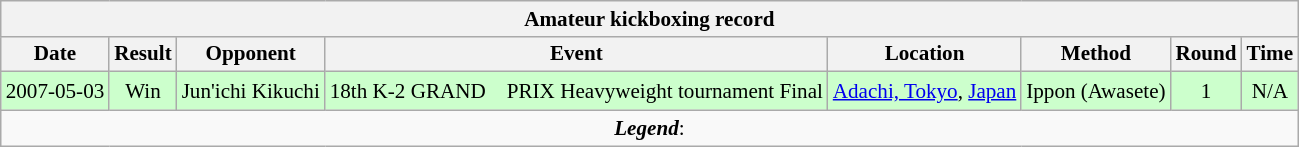<table class="wikitable collapsible"  style="font-size:88%; text-align:center;">
<tr>
<th colspan=9>Amateur kickboxing record</th>
</tr>
<tr>
<th>Date</th>
<th>Result</th>
<th>Opponent</th>
<th>Event</th>
<th>Location</th>
<th>Method</th>
<th>Round</th>
<th>Time</th>
</tr>
<tr bgcolor="#CCFFCC">
<td>2007-05-03</td>
<td>Win</td>
<td> Jun'ichi Kikuchi</td>
<td>18th K-2 GRAND　PRIX Heavyweight tournament Final</td>
<td><a href='#'>Adachi, Tokyo</a>, <a href='#'>Japan</a></td>
<td>Ippon (Awasete)</td>
<td>1</td>
<td>N/A</td>
</tr>
<tr>
<td colspan=9><strong><em>Legend</em></strong>:    </td>
</tr>
</table>
